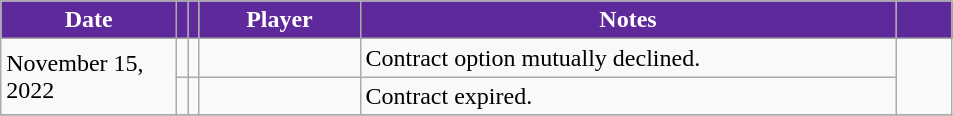<table class="wikitable sortable">
<tr>
<th style="background:#5E299A; color:#fff; width:110px;" data-sort-type="date" scope="col">Date</th>
<th style="background:#5E299A; color:#fff;" scope="col"></th>
<th style="background:#5E299A; color:#fff;" scope="col"></th>
<th style="background:#5E299A; color:#fff; width:100px;" scope="col">Player</th>
<th style="background:#5E299A; color:#fff; width:350px;" scope="col">Notes</th>
<th style="background:#5E299A; color:#fff; width:30px;" scope="col"></th>
</tr>
<tr>
<td rowspan=2>November 15, 2022</td>
<td></td>
<td></td>
<td></td>
<td>Contract option mutually declined.</td>
<td rowspan=2></td>
</tr>
<tr>
<td></td>
<td></td>
<td></td>
<td>Contract expired.</td>
</tr>
<tr>
</tr>
</table>
